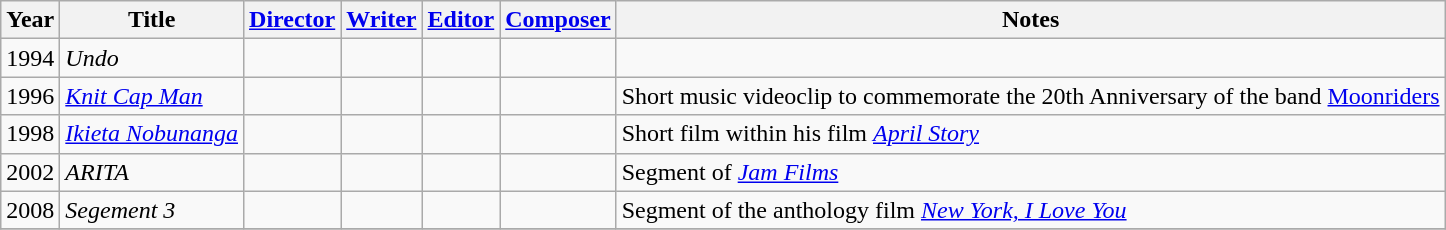<table class="wikitable sortable">
<tr>
<th>Year</th>
<th>Title</th>
<th><a href='#'>Director</a></th>
<th><a href='#'>Writer</a></th>
<th><a href='#'>Editor</a></th>
<th><a href='#'>Composer</a></th>
<th>Notes</th>
</tr>
<tr>
<td>1994</td>
<td><em>Undo</em></td>
<td></td>
<td></td>
<td></td>
<td></td>
<td></td>
</tr>
<tr>
<td>1996</td>
<td><em><a href='#'>Knit Cap Man</a></em></td>
<td></td>
<td></td>
<td></td>
<td></td>
<td>Short music videoclip to commemorate the 20th Anniversary of the band <a href='#'>Moonriders</a></td>
</tr>
<tr>
<td>1998</td>
<td><em><a href='#'>Ikieta Nobunanga</a></em></td>
<td></td>
<td></td>
<td></td>
<td></td>
<td>Short film within his film <em><a href='#'>April Story</a></em></td>
</tr>
<tr>
<td>2002</td>
<td><em>ARITA</em></td>
<td></td>
<td></td>
<td></td>
<td></td>
<td>Segment of <em><a href='#'>Jam Films</a></em></td>
</tr>
<tr>
<td>2008</td>
<td><em>Segement 3</em></td>
<td></td>
<td></td>
<td></td>
<td></td>
<td>Segment of the anthology film <em><a href='#'>New York, I Love You</a></em></td>
</tr>
<tr>
</tr>
</table>
